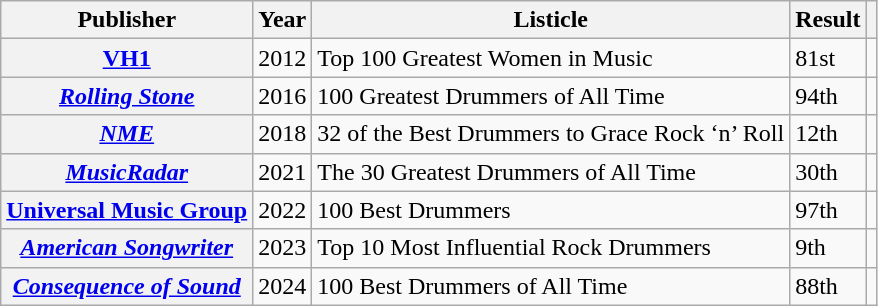<table class="wikitable plainrowheaders sortable">
<tr>
<th scope="col">Publisher</th>
<th scope="col">Year</th>
<th scope="col">Listicle</th>
<th scope="col">Result</th>
<th scope="col"></th>
</tr>
<tr>
<th scope="row"><a href='#'>VH1</a></th>
<td>2012</td>
<td>Top 100 Greatest Women in Music</td>
<td>81st</td>
<td style="text-align:center;"></td>
</tr>
<tr>
<th scope="row"><em><a href='#'>Rolling Stone</a></em></th>
<td>2016</td>
<td>100 Greatest Drummers of All Time</td>
<td>94th</td>
<td style="text-align:center;"></td>
</tr>
<tr>
<th scope="row"><em><a href='#'>NME</a></em></th>
<td>2018</td>
<td>32 of the Best Drummers to Grace Rock ‘n’ Roll</td>
<td>12th</td>
<td style="text-align:center;"></td>
</tr>
<tr>
<th scope="row"><a href='#'><em>MusicRadar</em></a></th>
<td>2021</td>
<td>The 30 Greatest Drummers of All Time</td>
<td>30th</td>
<td style="text-align:center;"></td>
</tr>
<tr>
<th scope="row"><a href='#'>Universal Music Group</a></th>
<td>2022</td>
<td>100 Best Drummers</td>
<td>97th</td>
<td style="text-align:center;"></td>
</tr>
<tr>
<th scope="row"><a href='#'><em>American Songwriter</em></a></th>
<td>2023</td>
<td>Top 10 Most Influential Rock Drummers</td>
<td>9th</td>
<td style="text-align:center;"></td>
</tr>
<tr>
<th scope="row"><a href='#'><em>Consequence of Sound</em></a></th>
<td>2024</td>
<td>100 Best Drummers of All Time</td>
<td>88th</td>
<td style="text-align:center;"></td>
</tr>
</table>
